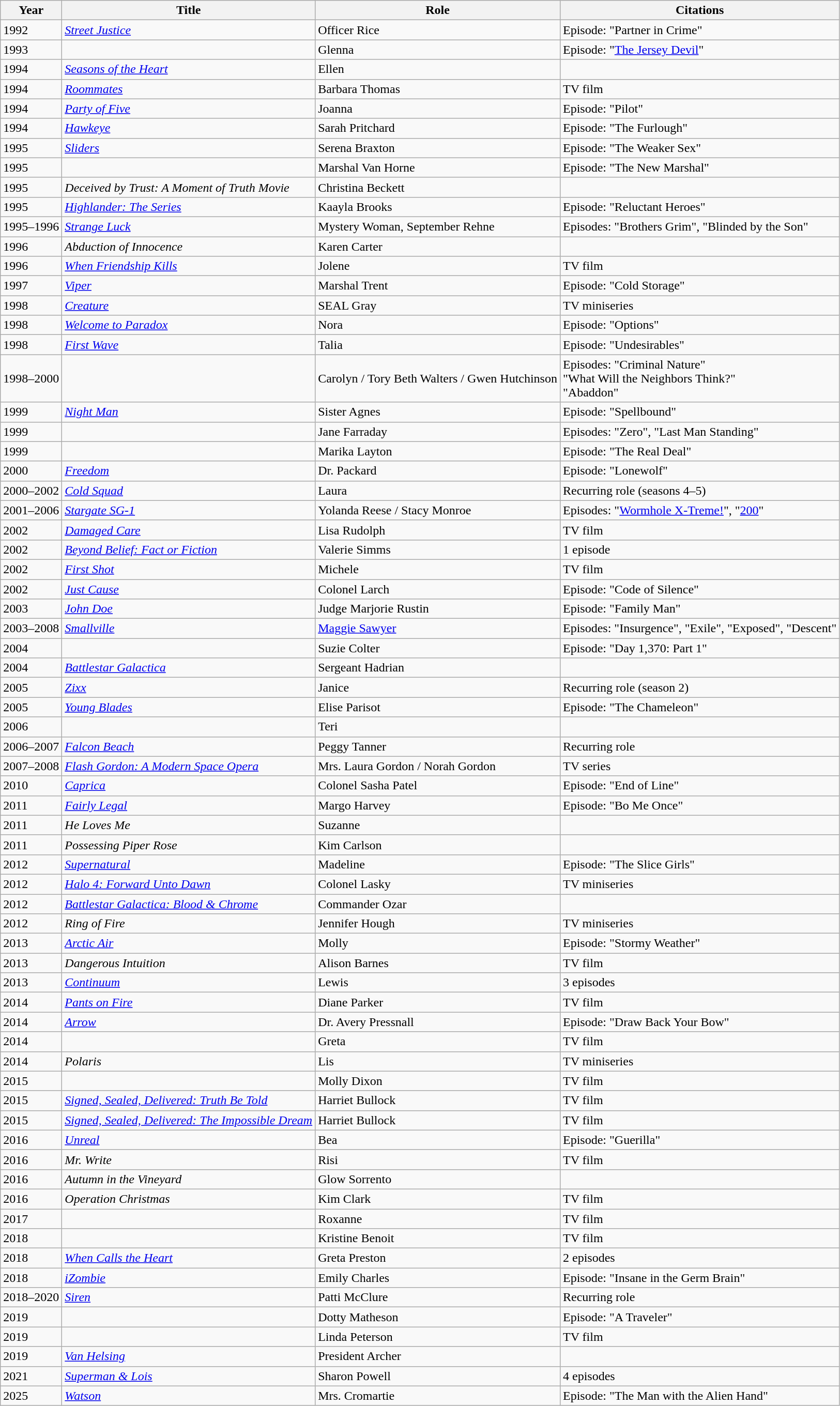<table class="wikitable sortable">
<tr>
<th>Year</th>
<th>Title</th>
<th>Role</th>
<th class="unsortable">Citations</th>
</tr>
<tr>
<td>1992</td>
<td><em><a href='#'>Street Justice</a></em></td>
<td>Officer Rice</td>
<td>Episode: "Partner in Crime"</td>
</tr>
<tr>
<td>1993</td>
<td><em></em></td>
<td>Glenna</td>
<td>Episode: "<a href='#'>The Jersey Devil</a>"</td>
</tr>
<tr>
<td>1994</td>
<td><em><a href='#'>Seasons of the Heart</a></em></td>
<td>Ellen</td>
<td></td>
</tr>
<tr>
<td>1994</td>
<td><em><a href='#'>Roommates</a></em></td>
<td>Barbara Thomas</td>
<td>TV film</td>
</tr>
<tr>
<td>1994</td>
<td><em><a href='#'>Party of Five</a></em></td>
<td>Joanna</td>
<td>Episode: "Pilot"</td>
</tr>
<tr>
<td>1994</td>
<td><em><a href='#'>Hawkeye</a></em></td>
<td>Sarah Pritchard</td>
<td>Episode: "The Furlough"</td>
</tr>
<tr>
<td>1995</td>
<td><em><a href='#'>Sliders</a></em></td>
<td>Serena Braxton</td>
<td>Episode: "The Weaker Sex"</td>
</tr>
<tr>
<td>1995</td>
<td><em></em></td>
<td>Marshal Van Horne</td>
<td>Episode: "The New Marshal"</td>
</tr>
<tr>
<td>1995</td>
<td><em>Deceived by Trust: A Moment of Truth Movie</em></td>
<td>Christina Beckett</td>
<td></td>
</tr>
<tr>
<td>1995</td>
<td><em><a href='#'>Highlander: The Series</a></em></td>
<td>Kaayla Brooks</td>
<td>Episode: "Reluctant Heroes"</td>
</tr>
<tr>
<td>1995–1996</td>
<td><em><a href='#'>Strange Luck</a></em></td>
<td>Mystery Woman, September Rehne</td>
<td>Episodes: "Brothers Grim", "Blinded by the Son"</td>
</tr>
<tr>
<td>1996</td>
<td><em>Abduction of Innocence</em></td>
<td>Karen Carter</td>
<td></td>
</tr>
<tr>
<td>1996</td>
<td><em><a href='#'>When Friendship Kills</a></em></td>
<td>Jolene</td>
<td>TV film</td>
</tr>
<tr>
<td>1997</td>
<td><em><a href='#'>Viper</a></em></td>
<td>Marshal Trent</td>
<td>Episode: "Cold Storage"</td>
</tr>
<tr>
<td>1998</td>
<td><em><a href='#'>Creature</a></em></td>
<td>SEAL Gray</td>
<td>TV miniseries</td>
</tr>
<tr>
<td>1998</td>
<td><em><a href='#'>Welcome to Paradox</a></em></td>
<td>Nora</td>
<td>Episode: "Options"</td>
</tr>
<tr>
<td>1998</td>
<td><em><a href='#'>First Wave</a></em></td>
<td>Talia</td>
<td>Episode: "Undesirables"</td>
</tr>
<tr>
<td>1998–2000</td>
<td><em></em></td>
<td>Carolyn / Tory Beth Walters / Gwen Hutchinson</td>
<td>Episodes: "Criminal Nature"<br>"What Will the Neighbors Think?"<br>"Abaddon"</td>
</tr>
<tr>
<td>1999</td>
<td><em><a href='#'>Night Man</a></em></td>
<td>Sister Agnes</td>
<td>Episode: "Spellbound"</td>
</tr>
<tr>
<td>1999</td>
<td><em></em></td>
<td>Jane Farraday</td>
<td>Episodes: "Zero", "Last Man Standing"</td>
</tr>
<tr>
<td>1999</td>
<td><em></em></td>
<td>Marika Layton</td>
<td>Episode: "The Real Deal"</td>
</tr>
<tr>
<td>2000</td>
<td><em><a href='#'>Freedom</a></em></td>
<td>Dr. Packard</td>
<td>Episode: "Lonewolf"</td>
</tr>
<tr>
<td>2000–2002</td>
<td><em><a href='#'>Cold Squad</a></em></td>
<td>Laura</td>
<td>Recurring role (seasons 4–5)</td>
</tr>
<tr>
<td>2001–2006</td>
<td><em><a href='#'>Stargate SG-1</a></em></td>
<td>Yolanda Reese / Stacy Monroe</td>
<td>Episodes: "<a href='#'>Wormhole X-Treme!</a>", "<a href='#'>200</a>"</td>
</tr>
<tr>
<td>2002</td>
<td><em><a href='#'>Damaged Care</a></em></td>
<td>Lisa Rudolph</td>
<td>TV film</td>
</tr>
<tr>
<td>2002</td>
<td><em><a href='#'>Beyond Belief: Fact or Fiction</a></em></td>
<td>Valerie Simms</td>
<td>1 episode</td>
</tr>
<tr>
<td>2002</td>
<td><em><a href='#'>First Shot</a></em></td>
<td>Michele</td>
<td>TV film</td>
</tr>
<tr>
<td>2002</td>
<td><em><a href='#'>Just Cause</a></em></td>
<td>Colonel Larch</td>
<td>Episode: "Code of Silence"</td>
</tr>
<tr>
<td>2003</td>
<td><em><a href='#'>John Doe</a></em></td>
<td>Judge Marjorie Rustin</td>
<td>Episode: "Family Man"</td>
</tr>
<tr>
<td>2003–2008</td>
<td><em><a href='#'>Smallville</a></em></td>
<td><a href='#'>Maggie Sawyer</a></td>
<td>Episodes: "Insurgence", "Exile", "Exposed", "Descent"</td>
</tr>
<tr>
<td>2004</td>
<td><em></em></td>
<td>Suzie Colter</td>
<td>Episode: "Day 1,370: Part 1"</td>
</tr>
<tr>
<td>2004</td>
<td><em><a href='#'>Battlestar Galactica</a></em></td>
<td>Sergeant Hadrian</td>
<td></td>
</tr>
<tr>
<td>2005</td>
<td><em><a href='#'>Zixx</a></em></td>
<td>Janice</td>
<td>Recurring role (season 2)</td>
</tr>
<tr>
<td>2005</td>
<td><em><a href='#'>Young Blades</a></em></td>
<td>Elise Parisot</td>
<td>Episode: "The Chameleon"</td>
</tr>
<tr>
<td>2006</td>
<td><em></em></td>
<td>Teri</td>
<td></td>
</tr>
<tr>
<td>2006–2007</td>
<td><em><a href='#'>Falcon Beach</a></em></td>
<td>Peggy Tanner</td>
<td>Recurring role</td>
</tr>
<tr>
<td>2007–2008</td>
<td><em><a href='#'>Flash Gordon: A Modern Space Opera</a></em></td>
<td>Mrs. Laura Gordon / Norah Gordon</td>
<td>TV series</td>
</tr>
<tr>
<td>2010</td>
<td><em><a href='#'>Caprica</a></em></td>
<td>Colonel Sasha Patel</td>
<td>Episode: "End of Line"</td>
</tr>
<tr>
<td>2011</td>
<td><em><a href='#'>Fairly Legal</a></em></td>
<td>Margo Harvey</td>
<td>Episode: "Bo Me Once"</td>
</tr>
<tr>
<td>2011</td>
<td><em>He Loves Me</em></td>
<td>Suzanne</td>
<td></td>
</tr>
<tr>
<td>2011</td>
<td><em>Possessing Piper Rose</em></td>
<td>Kim Carlson</td>
<td></td>
</tr>
<tr>
<td>2012</td>
<td><em><a href='#'>Supernatural</a></em></td>
<td>Madeline</td>
<td>Episode: "The Slice Girls"</td>
</tr>
<tr>
<td>2012</td>
<td><em><a href='#'>Halo 4: Forward Unto Dawn</a></em></td>
<td>Colonel Lasky</td>
<td>TV miniseries</td>
</tr>
<tr>
<td>2012</td>
<td><em><a href='#'>Battlestar Galactica: Blood & Chrome</a></em></td>
<td>Commander Ozar</td>
<td></td>
</tr>
<tr>
<td>2012</td>
<td><em>Ring of Fire</em></td>
<td>Jennifer Hough</td>
<td>TV miniseries</td>
</tr>
<tr>
<td>2013</td>
<td><em><a href='#'>Arctic Air</a></em></td>
<td>Molly</td>
<td>Episode: "Stormy Weather"</td>
</tr>
<tr>
<td>2013</td>
<td><em>Dangerous Intuition</em></td>
<td>Alison Barnes</td>
<td>TV film</td>
</tr>
<tr>
<td>2013</td>
<td><em><a href='#'>Continuum</a></em></td>
<td>Lewis</td>
<td>3 episodes</td>
</tr>
<tr>
<td>2014</td>
<td><em><a href='#'>Pants on Fire</a></em></td>
<td>Diane Parker</td>
<td>TV film</td>
</tr>
<tr>
<td>2014</td>
<td><em><a href='#'>Arrow</a></em></td>
<td>Dr. Avery Pressnall</td>
<td>Episode: "Draw Back Your Bow"</td>
</tr>
<tr>
<td>2014</td>
<td><em></em></td>
<td>Greta</td>
<td>TV film</td>
</tr>
<tr>
<td>2014</td>
<td><em>Polaris</em></td>
<td>Lis</td>
<td>TV miniseries</td>
</tr>
<tr>
<td>2015</td>
<td><em></em></td>
<td>Molly Dixon</td>
<td>TV film</td>
</tr>
<tr>
<td>2015</td>
<td><em><a href='#'>Signed, Sealed, Delivered: Truth Be Told</a></em></td>
<td>Harriet Bullock</td>
<td>TV film</td>
</tr>
<tr>
<td>2015</td>
<td><em><a href='#'>Signed, Sealed, Delivered: The Impossible Dream</a></em></td>
<td>Harriet Bullock</td>
<td>TV film</td>
</tr>
<tr>
<td>2016</td>
<td><em><a href='#'>Unreal</a></em></td>
<td>Bea</td>
<td>Episode: "Guerilla"</td>
</tr>
<tr>
<td>2016</td>
<td><em>Mr. Write</em></td>
<td>Risi</td>
<td>TV film</td>
</tr>
<tr>
<td>2016</td>
<td><em>Autumn in the Vineyard</em></td>
<td>Glow Sorrento</td>
<td></td>
</tr>
<tr>
<td>2016</td>
<td><em>Operation Christmas</em></td>
<td>Kim Clark</td>
<td>TV film</td>
</tr>
<tr>
<td>2017</td>
<td><em></em></td>
<td>Roxanne</td>
<td>TV film</td>
</tr>
<tr>
<td>2018</td>
<td><em></em></td>
<td>Kristine Benoit</td>
<td>TV film</td>
</tr>
<tr>
<td>2018</td>
<td><em><a href='#'>When Calls the Heart</a></em></td>
<td>Greta Preston</td>
<td>2 episodes</td>
</tr>
<tr>
<td>2018</td>
<td><em><a href='#'>iZombie</a></em></td>
<td>Emily Charles</td>
<td>Episode: "Insane in the Germ Brain"</td>
</tr>
<tr>
<td>2018–2020</td>
<td><em><a href='#'>Siren</a></em></td>
<td>Patti McClure</td>
<td>Recurring role</td>
</tr>
<tr>
<td>2019</td>
<td><em></em></td>
<td>Dotty Matheson</td>
<td>Episode: "A Traveler"</td>
</tr>
<tr>
<td>2019</td>
<td><em></em></td>
<td>Linda Peterson</td>
<td>TV film</td>
</tr>
<tr>
<td>2019</td>
<td><em><a href='#'>Van Helsing</a></em></td>
<td>President Archer</td>
<td></td>
</tr>
<tr>
<td>2021</td>
<td><em><a href='#'>Superman & Lois</a></em></td>
<td>Sharon Powell</td>
<td>4 episodes</td>
</tr>
<tr>
<td>2025</td>
<td><em><a href='#'>Watson</a></em></td>
<td>Mrs. Cromartie</td>
<td>Episode: "The Man with the Alien Hand"</td>
</tr>
</table>
